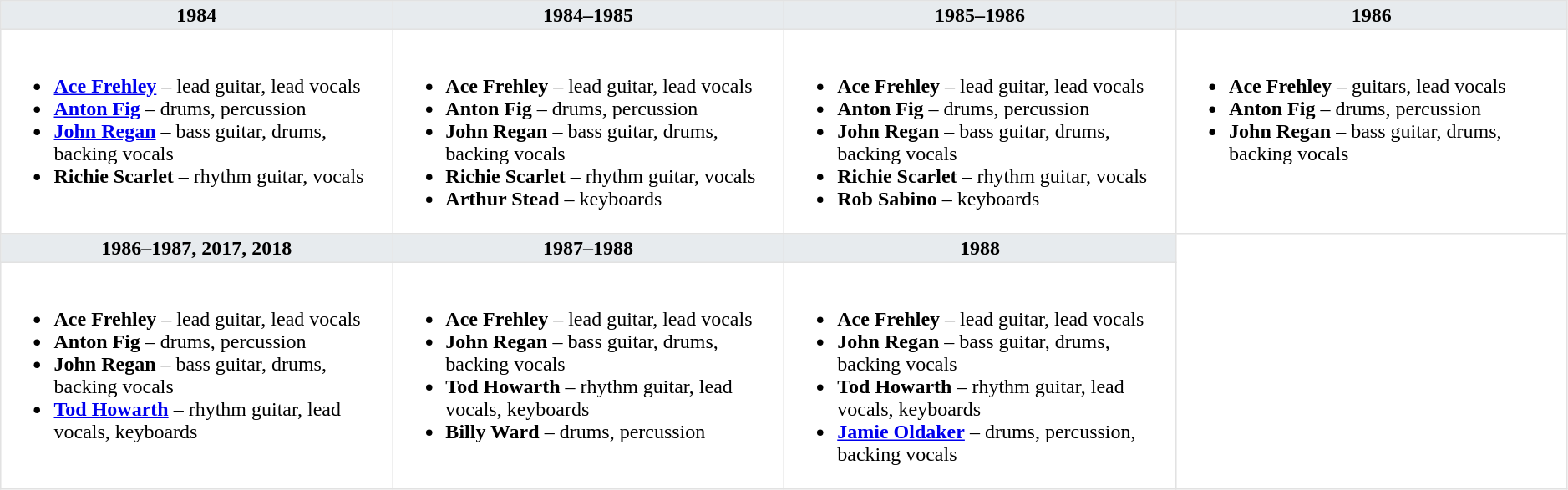<table class="toccolours" border=1 cellpadding=2 cellspacing=0 style="float: width: 375px; margin: 0 0 1em 1em; border-collapse: collapse; border: 1px solid #E2E2E2;" width=99%>
<tr>
<th bgcolor="#E7EBEE" valign=top width=25%>1984</th>
<th bgcolor="#E7EBEE" valign=top width=25%>1984–1985</th>
<th bgcolor="#E7EBEE" valign=top width=25%>1985–1986</th>
<th bgcolor="#E7EBEE" valign=top width=25%>1986</th>
</tr>
<tr>
<td valign=top><br><ul><li><strong><a href='#'>Ace Frehley</a></strong> – lead guitar, lead vocals</li><li><strong><a href='#'>Anton Fig</a></strong> – drums, percussion</li><li><strong><a href='#'>John Regan</a></strong> – bass guitar, drums, backing vocals</li><li><strong>Richie Scarlet</strong> – rhythm guitar, vocals</li></ul></td>
<td valign=top><br><ul><li><strong>Ace Frehley</strong> – lead guitar, lead vocals</li><li><strong>Anton Fig</strong> – drums, percussion</li><li><strong>John Regan</strong> – bass guitar, drums, backing vocals</li><li><strong>Richie Scarlet</strong> – rhythm guitar, vocals</li><li><strong>Arthur Stead</strong> – keyboards</li></ul></td>
<td valign=top><br><ul><li><strong>Ace Frehley</strong> – lead guitar, lead vocals</li><li><strong>Anton Fig</strong> – drums, percussion</li><li><strong>John Regan</strong> – bass guitar, drums, backing vocals</li><li><strong>Richie Scarlet</strong> – rhythm guitar, vocals</li><li><strong>Rob Sabino</strong> – keyboards</li></ul></td>
<td valign=top><br><ul><li><strong>Ace Frehley</strong> – guitars, lead vocals</li><li><strong>Anton Fig</strong> – drums, percussion</li><li><strong>John Regan</strong> – bass guitar, drums, backing vocals</li></ul></td>
</tr>
<tr>
<th bgcolor="#E7EBEE" valign=top width=25%>1986–1987, 2017, 2018</th>
<th bgcolor="#E7EBEE" valign=top width=25%>1987–1988</th>
<th bgcolor="#E7EBEE" valign=top width=25%>1988</th>
</tr>
<tr>
<td valign=top><br><ul><li><strong>Ace Frehley</strong> – lead guitar, lead vocals</li><li><strong>Anton Fig</strong> – drums, percussion</li><li><strong>John Regan</strong> – bass guitar, drums, backing vocals</li><li><strong><a href='#'>Tod Howarth</a></strong> – rhythm guitar, lead vocals, keyboards</li></ul></td>
<td valign=top><br><ul><li><strong>Ace Frehley</strong> – lead guitar, lead vocals</li><li><strong>John Regan</strong> – bass guitar, drums, backing vocals</li><li><strong>Tod Howarth</strong> – rhythm guitar, lead vocals, keyboards</li><li><strong>Billy Ward</strong> – drums, percussion</li></ul></td>
<td valign=top><br><ul><li><strong>Ace Frehley</strong> – lead guitar, lead vocals</li><li><strong>John Regan</strong> – bass guitar, drums, backing vocals</li><li><strong>Tod Howarth</strong> – rhythm guitar, lead vocals, keyboards</li><li><strong><a href='#'>Jamie Oldaker</a></strong> – drums, percussion, backing vocals</li></ul></td>
</tr>
</table>
